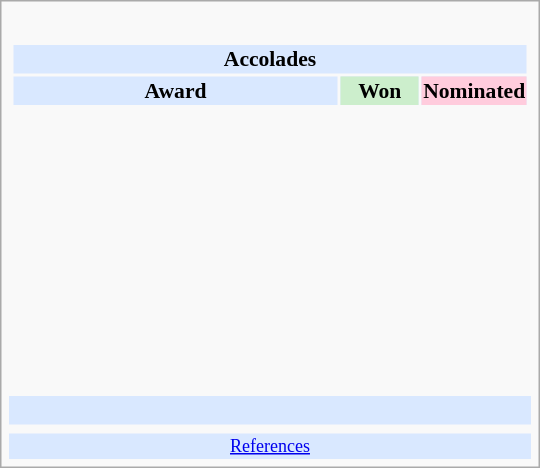<table class="infobox" style="width: 25em; text-align: left; font-size: 90%; vertical-align: middle;">
<tr>
<td colspan="3" style="text-align:center;"></td>
</tr>
<tr>
<td colspan=3><br><table class="collapsible collapsed" style="width:100%;">
<tr>
<th colspan="3" style="background:#d9e8ff; text-align:center;">Accolades</th>
</tr>
<tr style="background:#d9e8ff; text-align:center; text-align:center;">
<td><strong>Award</strong></td>
<td style="background:#cec; text-size:0.9em; width:50px;"><strong>Won</strong></td>
<td style="background:#fcd; text-size:0.9em; width:50px;"><strong>Nominated</strong></td>
</tr>
<tr>
<td style="text-align:center;"><br></td>
<td></td>
<td></td>
</tr>
<tr>
<td style="text-align:center;"><br></td>
<td></td>
<td></td>
</tr>
<tr>
<td style="text-align:center;"><br></td>
<td></td>
<td></td>
</tr>
<tr>
<td style="text-align:center;"><br></td>
<td></td>
<td></td>
</tr>
<tr>
<td style="text-align:center;"><br></td>
<td></td>
<td></td>
</tr>
<tr>
<td style="text-align:center;"><br></td>
<td></td>
<td></td>
</tr>
<tr>
<td style="text-align:center;"><br></td>
<td></td>
<td></td>
</tr>
<tr>
<td style="text-align:center;"><br></td>
<td></td>
<td></td>
</tr>
<tr>
<td style="text-align:center;"><br></td>
<td></td>
<td></td>
</tr>
</table>
</td>
</tr>
<tr style="background:#d9e8ff;">
<td style="text-align:center;" colspan="3"><br></td>
</tr>
<tr>
<td></td>
<td></td>
<td></td>
</tr>
<tr style="background:#d9e8ff;">
<td colspan="3" style="font-size: smaller; text-align:center;"><a href='#'>References</a></td>
</tr>
</table>
